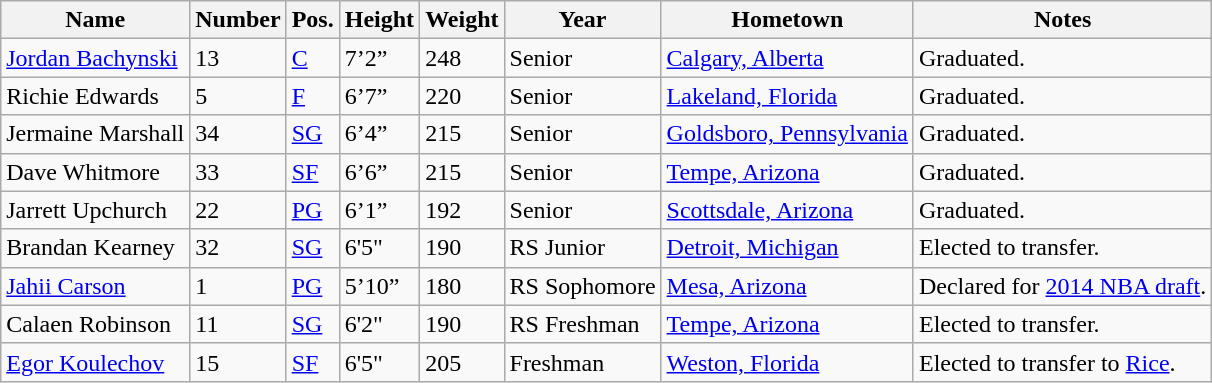<table class="wikitable sortable" border="1">
<tr>
<th>Name</th>
<th>Number</th>
<th>Pos.</th>
<th>Height</th>
<th>Weight</th>
<th>Year</th>
<th>Hometown</th>
<th class="unsortable">Notes</th>
</tr>
<tr>
<td sortname><a href='#'>Jordan Bachynski</a></td>
<td>13</td>
<td><a href='#'>C</a></td>
<td>7’2”</td>
<td>248</td>
<td>Senior</td>
<td><a href='#'>Calgary, Alberta</a></td>
<td>Graduated.</td>
</tr>
<tr>
<td sortname>Richie Edwards</td>
<td>5</td>
<td><a href='#'>F</a></td>
<td>6’7”</td>
<td>220</td>
<td>Senior</td>
<td><a href='#'>Lakeland, Florida</a></td>
<td>Graduated.</td>
</tr>
<tr>
<td sortname>Jermaine Marshall</td>
<td>34</td>
<td><a href='#'>SG</a></td>
<td>6’4”</td>
<td>215</td>
<td>Senior</td>
<td><a href='#'>Goldsboro, Pennsylvania</a></td>
<td>Graduated.</td>
</tr>
<tr>
<td sortname>Dave Whitmore</td>
<td>33</td>
<td><a href='#'>SF</a></td>
<td>6’6”</td>
<td>215</td>
<td>Senior</td>
<td><a href='#'>Tempe, Arizona</a></td>
<td>Graduated.</td>
</tr>
<tr>
<td sortname>Jarrett Upchurch</td>
<td>22</td>
<td><a href='#'>PG</a></td>
<td>6’1”</td>
<td>192</td>
<td>Senior</td>
<td><a href='#'>Scottsdale, Arizona</a></td>
<td>Graduated.</td>
</tr>
<tr>
<td sortname>Brandan Kearney</td>
<td>32</td>
<td><a href='#'>SG</a></td>
<td>6'5"</td>
<td>190</td>
<td>RS Junior</td>
<td><a href='#'>Detroit, Michigan</a></td>
<td>Elected to transfer.</td>
</tr>
<tr>
<td sortname><a href='#'>Jahii Carson</a></td>
<td>1</td>
<td><a href='#'>PG</a></td>
<td>5’10”</td>
<td>180</td>
<td>RS Sophomore</td>
<td><a href='#'>Mesa, Arizona</a></td>
<td>Declared for <a href='#'>2014 NBA draft</a>.</td>
</tr>
<tr>
<td sortname>Calaen Robinson</td>
<td>11</td>
<td><a href='#'>SG</a></td>
<td>6'2"</td>
<td>190</td>
<td>RS Freshman</td>
<td><a href='#'>Tempe, Arizona</a></td>
<td>Elected to transfer.</td>
</tr>
<tr>
<td sortname><a href='#'>Egor Koulechov</a></td>
<td>15</td>
<td><a href='#'>SF</a></td>
<td>6'5"</td>
<td>205</td>
<td>Freshman</td>
<td><a href='#'>Weston, Florida</a></td>
<td>Elected to transfer to <a href='#'>Rice</a>.</td>
</tr>
</table>
